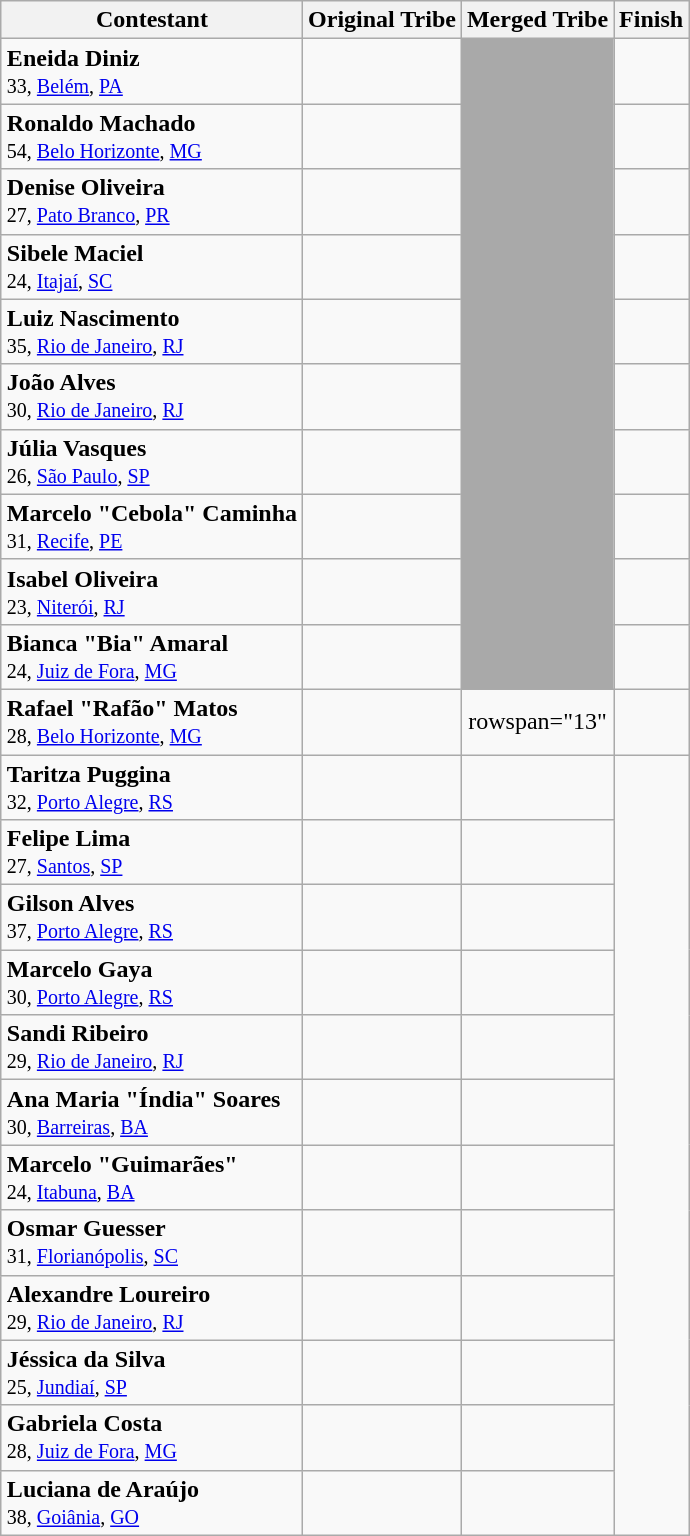<table class="wikitable sortable" style="margin:auto; text-align:center">
<tr>
<th>Contestant</th>
<th>Original Tribe</th>
<th>Merged Tribe</th>
<th>Finish</th>
</tr>
<tr>
<td align="left"><strong>Eneida Diniz</strong><br><small>33, <a href='#'>Belém</a>, <a href='#'>PA</a></small></td>
<td></td>
<td rowspan="10" bgcolor="darkgray"></td>
<td></td>
</tr>
<tr>
<td align="left"><strong>Ronaldo Machado</strong><br><small>54, <a href='#'>Belo Horizonte</a>, <a href='#'>MG</a></small></td>
<td></td>
<td></td>
</tr>
<tr>
<td align="left"><strong>Denise Oliveira</strong><br><small>27, <a href='#'>Pato Branco</a>, <a href='#'>PR</a></small></td>
<td></td>
<td></td>
</tr>
<tr>
<td align="left"><strong>Sibele Maciel</strong><br><small>24, <a href='#'>Itajaí</a>, <a href='#'>SC</a></small></td>
<td></td>
<td></td>
</tr>
<tr>
<td align="left"><strong>Luiz Nascimento</strong><br><small>35, <a href='#'>Rio de Janeiro</a>, <a href='#'>RJ</a></small></td>
<td></td>
<td></td>
</tr>
<tr>
<td align="left"><strong>João Alves</strong><br><small>30, <a href='#'>Rio de Janeiro</a>, <a href='#'>RJ</a></small></td>
<td></td>
<td></td>
</tr>
<tr>
<td align="left"><strong>Júlia Vasques</strong><br><small>26, <a href='#'>São Paulo</a>, <a href='#'>SP</a></small></td>
<td></td>
<td></td>
</tr>
<tr>
<td align="left"><strong>Marcelo "Cebola" Caminha</strong><br><small>31, <a href='#'>Recife</a>, <a href='#'>PE</a></small></td>
<td></td>
<td></td>
</tr>
<tr>
<td align="left"><strong>Isabel Oliveira</strong><br><small>23, <a href='#'>Niterói</a>, <a href='#'>RJ</a></small></td>
<td></td>
<td></td>
</tr>
<tr>
<td align="left"><strong>Bianca "Bia" Amaral</strong><br><small>24, <a href='#'>Juiz de Fora</a>, <a href='#'>MG</a></small></td>
<td></td>
<td></td>
</tr>
<tr>
<td align="left"><strong>Rafael "Rafão" Matos</strong><br><small>28, <a href='#'>Belo Horizonte</a>, <a href='#'>MG</a></small></td>
<td></td>
<td>rowspan="13" </td>
<td></td>
</tr>
<tr>
<td align="left"><strong>Taritza Puggina</strong><br><small>32, <a href='#'>Porto Alegre</a>, <a href='#'>RS</a></small></td>
<td></td>
<td></td>
</tr>
<tr>
<td align="left"><strong>Felipe Lima</strong><br><small>27, <a href='#'>Santos</a>, <a href='#'>SP</a></small></td>
<td></td>
<td></td>
</tr>
<tr>
<td align="left"><strong>Gilson Alves</strong><br><small>37, <a href='#'>Porto Alegre</a>, <a href='#'>RS</a></small></td>
<td></td>
<td></td>
</tr>
<tr>
<td align="left"><strong>Marcelo Gaya</strong><br><small>30, <a href='#'>Porto Alegre</a>, <a href='#'>RS</a></small></td>
<td></td>
<td></td>
</tr>
<tr>
<td align="left"><strong>Sandi Ribeiro</strong><br><small>29, <a href='#'>Rio de Janeiro</a>, <a href='#'>RJ</a></small></td>
<td></td>
<td></td>
</tr>
<tr>
<td align="left"><strong>Ana Maria "Índia" Soares</strong><br><small>30, <a href='#'>Barreiras</a>, <a href='#'>BA</a></small></td>
<td></td>
<td></td>
</tr>
<tr>
<td align="left"><strong>Marcelo "Guimarães"</strong><br><small>24, <a href='#'>Itabuna</a>, <a href='#'>BA</a></small></td>
<td></td>
<td></td>
</tr>
<tr>
<td align="left"><strong>Osmar Guesser</strong><br><small>31, <a href='#'>Florianópolis</a>, <a href='#'>SC</a></small></td>
<td></td>
<td></td>
</tr>
<tr>
<td align="left"><strong>Alexandre Loureiro</strong><br><small>29, <a href='#'>Rio de Janeiro</a>, <a href='#'>RJ</a></small></td>
<td></td>
<td></td>
</tr>
<tr>
<td align="left"><strong>Jéssica da Silva</strong><br><small>25, <a href='#'>Jundiaí</a>, <a href='#'>SP</a></small></td>
<td></td>
<td></td>
</tr>
<tr>
<td align="left"><strong>Gabriela Costa</strong><br><small>28, <a href='#'>Juiz de Fora</a>, <a href='#'>MG</a></small></td>
<td></td>
<td></td>
</tr>
<tr>
<td align="left"><strong>Luciana de Araújo</strong><br><small>38, <a href='#'>Goiânia</a>, <a href='#'>GO</a></small></td>
<td></td>
<td></td>
</tr>
</table>
